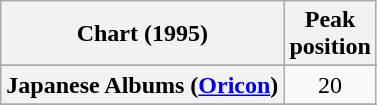<table class="wikitable sortable plainrowheaders">
<tr>
<th scope="col">Chart (1995)</th>
<th scope="col">Peak<br>position</th>
</tr>
<tr>
</tr>
<tr>
<th scope="row">Japanese Albums (<a href='#'>Oricon</a>)</th>
<td align="center">20</td>
</tr>
<tr>
</tr>
</table>
